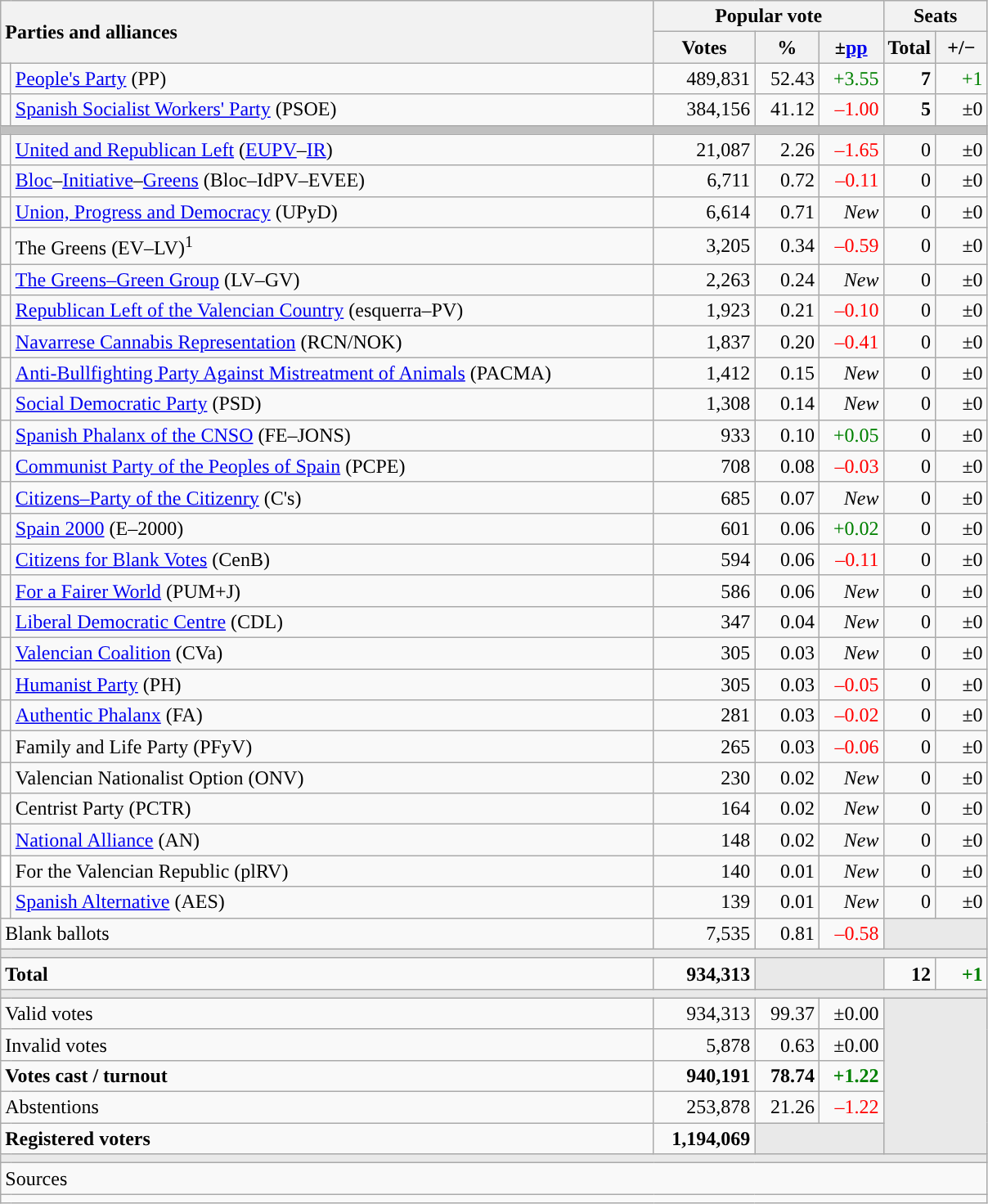<table class="wikitable" style="text-align:right;">
<tr>
<th style="text-align:left;" rowspan="2" colspan="2" width="525">Parties and alliances</th>
<th colspan="3">Popular vote</th>
<th colspan="2">Seats</th>
</tr>
<tr>
<th width="75">Votes</th>
<th width="45">%</th>
<th width="45">±<a href='#'>pp</a></th>
<th width="35">Total</th>
<th width="35">+/−</th>
</tr>
<tr>
<td width="1" style="color:inherit;background:"></td>
<td align="left"><a href='#'>People's Party</a> (PP)</td>
<td>489,831</td>
<td>52.43</td>
<td style="color:green;">+3.55</td>
<td><strong>7</strong></td>
<td style="color:green;">+1</td>
</tr>
<tr>
<td style="color:inherit;background:"></td>
<td align="left"><a href='#'>Spanish Socialist Workers' Party</a> (PSOE)</td>
<td>384,156</td>
<td>41.12</td>
<td style="color:red;">–1.00</td>
<td><strong>5</strong></td>
<td>±0</td>
</tr>
<tr>
<td colspan="7" bgcolor="#C0C0C0"></td>
</tr>
<tr>
<td style="color:inherit;background:"></td>
<td align="left"><a href='#'>United and Republican Left</a> (<a href='#'>EUPV</a>–<a href='#'>IR</a>)</td>
<td>21,087</td>
<td>2.26</td>
<td style="color:red;">–1.65</td>
<td>0</td>
<td>±0</td>
</tr>
<tr>
<td style="color:inherit;background:"></td>
<td align="left"><a href='#'>Bloc</a>–<a href='#'>Initiative</a>–<a href='#'>Greens</a> (Bloc–IdPV–EVEE)</td>
<td>6,711</td>
<td>0.72</td>
<td style="color:red;">–0.11</td>
<td>0</td>
<td>±0</td>
</tr>
<tr>
<td style="color:inherit;background:"></td>
<td align="left"><a href='#'>Union, Progress and Democracy</a> (UPyD)</td>
<td>6,614</td>
<td>0.71</td>
<td><em>New</em></td>
<td>0</td>
<td>±0</td>
</tr>
<tr>
<td style="color:inherit;background:"></td>
<td align="left">The Greens (EV–LV)<sup>1</sup></td>
<td>3,205</td>
<td>0.34</td>
<td style="color:red;">–0.59</td>
<td>0</td>
<td>±0</td>
</tr>
<tr>
<td style="color:inherit;background:"></td>
<td align="left"><a href='#'>The Greens–Green Group</a> (LV–GV)</td>
<td>2,263</td>
<td>0.24</td>
<td><em>New</em></td>
<td>0</td>
<td>±0</td>
</tr>
<tr>
<td style="color:inherit;background:"></td>
<td align="left"><a href='#'>Republican Left of the Valencian Country</a> (esquerra–PV)</td>
<td>1,923</td>
<td>0.21</td>
<td style="color:red;">–0.10</td>
<td>0</td>
<td>±0</td>
</tr>
<tr>
<td style="color:inherit;background:"></td>
<td align="left"><a href='#'>Navarrese Cannabis Representation</a> (RCN/NOK)</td>
<td>1,837</td>
<td>0.20</td>
<td style="color:red;">–0.41</td>
<td>0</td>
<td>±0</td>
</tr>
<tr>
<td style="color:inherit;background:"></td>
<td align="left"><a href='#'>Anti-Bullfighting Party Against Mistreatment of Animals</a> (PACMA)</td>
<td>1,412</td>
<td>0.15</td>
<td><em>New</em></td>
<td>0</td>
<td>±0</td>
</tr>
<tr>
<td style="color:inherit;background:"></td>
<td align="left"><a href='#'>Social Democratic Party</a> (PSD)</td>
<td>1,308</td>
<td>0.14</td>
<td><em>New</em></td>
<td>0</td>
<td>±0</td>
</tr>
<tr>
<td style="color:inherit;background:"></td>
<td align="left"><a href='#'>Spanish Phalanx of the CNSO</a> (FE–JONS)</td>
<td>933</td>
<td>0.10</td>
<td style="color:green;">+0.05</td>
<td>0</td>
<td>±0</td>
</tr>
<tr>
<td style="color:inherit;background:"></td>
<td align="left"><a href='#'>Communist Party of the Peoples of Spain</a> (PCPE)</td>
<td>708</td>
<td>0.08</td>
<td style="color:red;">–0.03</td>
<td>0</td>
<td>±0</td>
</tr>
<tr>
<td style="color:inherit;background:"></td>
<td align="left"><a href='#'>Citizens–Party of the Citizenry</a> (C's)</td>
<td>685</td>
<td>0.07</td>
<td><em>New</em></td>
<td>0</td>
<td>±0</td>
</tr>
<tr>
<td style="color:inherit;background:"></td>
<td align="left"><a href='#'>Spain 2000</a> (E–2000)</td>
<td>601</td>
<td>0.06</td>
<td style="color:green;">+0.02</td>
<td>0</td>
<td>±0</td>
</tr>
<tr>
<td style="color:inherit;background:"></td>
<td align="left"><a href='#'>Citizens for Blank Votes</a> (CenB)</td>
<td>594</td>
<td>0.06</td>
<td style="color:red;">–0.11</td>
<td>0</td>
<td>±0</td>
</tr>
<tr>
<td style="color:inherit;background:"></td>
<td align="left"><a href='#'>For a Fairer World</a> (PUM+J)</td>
<td>586</td>
<td>0.06</td>
<td><em>New</em></td>
<td>0</td>
<td>±0</td>
</tr>
<tr>
<td style="color:inherit;background:"></td>
<td align="left"><a href='#'>Liberal Democratic Centre</a> (CDL)</td>
<td>347</td>
<td>0.04</td>
<td><em>New</em></td>
<td>0</td>
<td>±0</td>
</tr>
<tr>
<td style="color:inherit;background:"></td>
<td align="left"><a href='#'>Valencian Coalition</a> (CVa)</td>
<td>305</td>
<td>0.03</td>
<td><em>New</em></td>
<td>0</td>
<td>±0</td>
</tr>
<tr>
<td style="color:inherit;background:"></td>
<td align="left"><a href='#'>Humanist Party</a> (PH)</td>
<td>305</td>
<td>0.03</td>
<td style="color:red;">–0.05</td>
<td>0</td>
<td>±0</td>
</tr>
<tr>
<td style="color:inherit;background:"></td>
<td align="left"><a href='#'>Authentic Phalanx</a> (FA)</td>
<td>281</td>
<td>0.03</td>
<td style="color:red;">–0.02</td>
<td>0</td>
<td>±0</td>
</tr>
<tr>
<td style="color:inherit;background:"></td>
<td align="left">Family and Life Party (PFyV)</td>
<td>265</td>
<td>0.03</td>
<td style="color:red;">–0.06</td>
<td>0</td>
<td>±0</td>
</tr>
<tr>
<td style="color:inherit;background:"></td>
<td align="left">Valencian Nationalist Option (ONV)</td>
<td>230</td>
<td>0.02</td>
<td><em>New</em></td>
<td>0</td>
<td>±0</td>
</tr>
<tr>
<td style="color:inherit;background:"></td>
<td align="left">Centrist Party (PCTR)</td>
<td>164</td>
<td>0.02</td>
<td><em>New</em></td>
<td>0</td>
<td>±0</td>
</tr>
<tr>
<td style="color:inherit;background:"></td>
<td align="left"><a href='#'>National Alliance</a> (AN)</td>
<td>148</td>
<td>0.02</td>
<td><em>New</em></td>
<td>0</td>
<td>±0</td>
</tr>
<tr>
<td bgcolor="white"></td>
<td align="left">For the Valencian Republic (plRV)</td>
<td>140</td>
<td>0.01</td>
<td><em>New</em></td>
<td>0</td>
<td>±0</td>
</tr>
<tr>
<td style="color:inherit;background:"></td>
<td align="left"><a href='#'>Spanish Alternative</a> (AES)</td>
<td>139</td>
<td>0.01</td>
<td><em>New</em></td>
<td>0</td>
<td>±0</td>
</tr>
<tr>
<td align="left" colspan="2">Blank ballots</td>
<td>7,535</td>
<td>0.81</td>
<td style="color:red;">–0.58</td>
<td bgcolor="#E9E9E9" colspan="2"></td>
</tr>
<tr>
<td colspan="7" bgcolor="#E9E9E9"></td>
</tr>
<tr style="font-weight:bold;">
<td align="left" colspan="2">Total</td>
<td>934,313</td>
<td bgcolor="#E9E9E9" colspan="2"></td>
<td>12</td>
<td style="color:green;">+1</td>
</tr>
<tr>
<td colspan="7" bgcolor="#E9E9E9"></td>
</tr>
<tr>
<td align="left" colspan="2">Valid votes</td>
<td>934,313</td>
<td>99.37</td>
<td>±0.00</td>
<td bgcolor="#E9E9E9" colspan="2" rowspan="5"></td>
</tr>
<tr>
<td align="left" colspan="2">Invalid votes</td>
<td>5,878</td>
<td>0.63</td>
<td>±0.00</td>
</tr>
<tr style="font-weight:bold;">
<td align="left" colspan="2">Votes cast / turnout</td>
<td>940,191</td>
<td>78.74</td>
<td style="color:green;">+1.22</td>
</tr>
<tr>
<td align="left" colspan="2">Abstentions</td>
<td>253,878</td>
<td>21.26</td>
<td style="color:red;">–1.22</td>
</tr>
<tr style="font-weight:bold;">
<td align="left" colspan="2">Registered voters</td>
<td>1,194,069</td>
<td bgcolor="#E9E9E9" colspan="2"></td>
</tr>
<tr>
<td colspan="7" bgcolor="#E9E9E9"></td>
</tr>
<tr>
<td align="left" colspan="7">Sources</td>
</tr>
<tr>
<td colspan="7" style="text-align:left; max-width:790px;"></td>
</tr>
</table>
